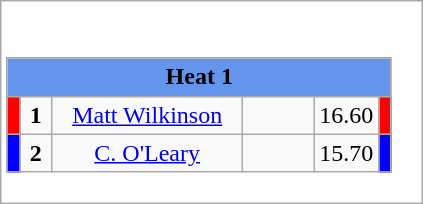<table class="wikitable" style="background:#fff;">
<tr>
<td><div><br><table class="wikitable">
<tr>
<td colspan="6"  style="text-align:center; background:#6495ed;"><strong>Heat 1</strong></td>
</tr>
<tr>
<td style="width:01px; background: #f00;"></td>
<td style="width:14px; text-align:center;"><strong>1</strong></td>
<td style="width:120px; text-align:center;"><a href='#'>Matt Wilkinson</a></td>
<td style="width:40px; text-align:center;"></td>
<td style="width:20px; text-align:center;">16.60</td>
<td style="width:01px; background: #f00;"></td>
</tr>
<tr>
<td style="width:01px; background: #00f;"></td>
<td style="width:14px; text-align:center;"><strong>2</strong></td>
<td style="width:120px; text-align:center;"><a href='#'>C. O'Leary</a></td>
<td style="width:40px; text-align:center;"></td>
<td style="width:20px; text-align:center;">15.70</td>
<td style="width:01px; background: #00f;"></td>
</tr>
</table>
</div></td>
</tr>
</table>
